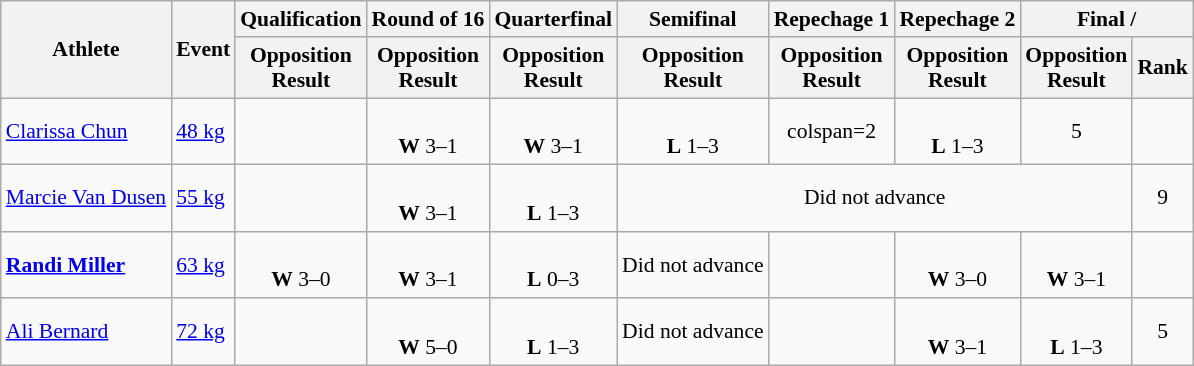<table class=wikitable style=font-size:90%;text-align:center>
<tr>
<th rowspan=2>Athlete</th>
<th rowspan=2>Event</th>
<th>Qualification</th>
<th>Round of 16</th>
<th>Quarterfinal</th>
<th>Semifinal</th>
<th>Repechage 1</th>
<th>Repechage 2</th>
<th colspan=2>Final / </th>
</tr>
<tr style=font-size: 95%>
<th>Opposition<br>Result</th>
<th>Opposition<br>Result</th>
<th>Opposition<br>Result</th>
<th>Opposition<br>Result</th>
<th>Opposition<br>Result</th>
<th>Opposition<br>Result</th>
<th>Opposition<br>Result</th>
<th>Rank</th>
</tr>
<tr>
<td align=left><a href='#'>Clarissa Chun</a></td>
<td align=left><a href='#'>48 kg</a></td>
<td></td>
<td><br><strong>W</strong> 3–1 <sup></sup></td>
<td><br><strong>W</strong> 3–1 <sup></sup></td>
<td><br><strong>L</strong> 1–3 <sup></sup></td>
<td>colspan=2 </td>
<td><br><strong>L</strong> 1–3 <sup></sup></td>
<td>5</td>
</tr>
<tr>
<td align=left><a href='#'>Marcie Van Dusen</a></td>
<td align=left><a href='#'>55 kg</a></td>
<td></td>
<td><br><strong>W</strong> 3–1 <sup></sup></td>
<td><br><strong>L</strong> 1–3 <sup></sup></td>
<td colspan=4>Did not advance</td>
<td>9</td>
</tr>
<tr>
<td align=left><strong><a href='#'>Randi Miller</a></strong></td>
<td align=left><a href='#'>63 kg</a></td>
<td><br><strong>W</strong> 3–0 <sup></sup></td>
<td><br><strong>W</strong> 3–1 <sup></sup></td>
<td><br><strong>L</strong> 0–3 <sup></sup></td>
<td>Did not advance</td>
<td></td>
<td><br><strong>W</strong> 3–0 <sup></sup></td>
<td><br><strong>W</strong> 3–1 <sup></sup></td>
<td></td>
</tr>
<tr>
<td align=left><a href='#'>Ali Bernard</a></td>
<td align=left><a href='#'>72 kg</a></td>
<td></td>
<td><br><strong>W</strong> 5–0 <sup></sup></td>
<td><br><strong>L</strong> 1–3 <sup></sup></td>
<td>Did not advance</td>
<td></td>
<td><br><strong>W</strong> 3–1 <sup></sup></td>
<td><br><strong>L</strong> 1–3 <sup></sup></td>
<td>5</td>
</tr>
</table>
